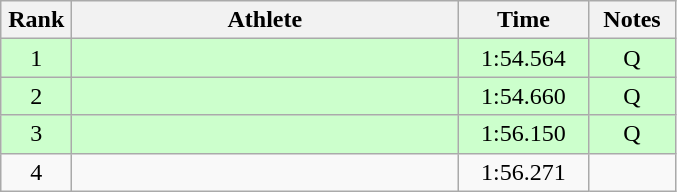<table class=wikitable style="text-align:center">
<tr>
<th width=40>Rank</th>
<th width=250>Athlete</th>
<th width=80>Time</th>
<th width=50>Notes</th>
</tr>
<tr bgcolor="ccffcc">
<td>1</td>
<td align=left></td>
<td>1:54.564</td>
<td>Q</td>
</tr>
<tr bgcolor="ccffcc">
<td>2</td>
<td align=left></td>
<td>1:54.660</td>
<td>Q</td>
</tr>
<tr bgcolor="ccffcc">
<td>3</td>
<td align=left></td>
<td>1:56.150</td>
<td>Q</td>
</tr>
<tr>
<td>4</td>
<td align=left></td>
<td>1:56.271</td>
<td></td>
</tr>
</table>
